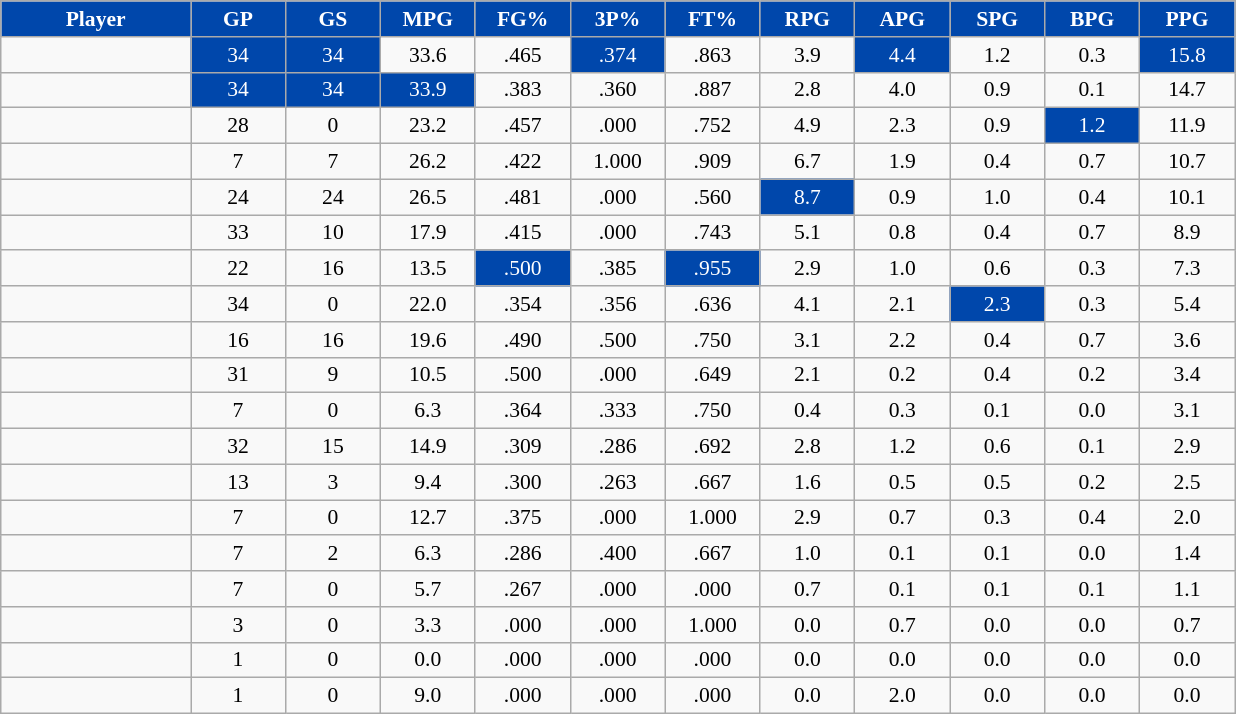<table class="wikitable sortable" style="font-size:90%; text-align:center;">
<tr>
<th style="background:#0047AB;color:white" width="10%">Player</th>
<th style="background:#0047AB;color:white" width="5%">GP</th>
<th style="background:#0047AB;color:white" width="5%">GS</th>
<th style="background:#0047AB;color:white" width="5%">MPG</th>
<th style="background:#0047AB;color:white" width="5%">FG%</th>
<th style="background:#0047AB;color:white" width="5%">3P%</th>
<th style="background:#0047AB;color:white" width="5%">FT%</th>
<th style="background:#0047AB;color:white" width="5%">RPG</th>
<th style="background:#0047AB;color:white" width="5%">APG</th>
<th style="background:#0047AB;color:white" width="5%">SPG</th>
<th style="background:#0047AB;color:white" width="5%">BPG</th>
<th style="background:#0047AB;color:white" width="5%">PPG</th>
</tr>
<tr>
<td></td>
<td style="background:#0047AB;color:white">34</td>
<td style="background:#0047AB;color:white">34</td>
<td>33.6</td>
<td>.465</td>
<td style="background:#0047AB;color:white">.374</td>
<td>.863</td>
<td>3.9</td>
<td style="background:#0047AB;color:white">4.4</td>
<td>1.2</td>
<td>0.3</td>
<td style="background:#0047AB;color:white">15.8</td>
</tr>
<tr>
<td></td>
<td style="background:#0047AB;color:white">34</td>
<td style="background:#0047AB;color:white">34</td>
<td style="background:#0047AB;color:white">33.9</td>
<td>.383</td>
<td>.360</td>
<td>.887</td>
<td>2.8</td>
<td>4.0</td>
<td>0.9</td>
<td>0.1</td>
<td>14.7</td>
</tr>
<tr>
<td></td>
<td>28</td>
<td>0</td>
<td>23.2</td>
<td>.457</td>
<td>.000</td>
<td>.752</td>
<td>4.9</td>
<td>2.3</td>
<td>0.9</td>
<td style="background:#0047AB;color:white">1.2</td>
<td>11.9</td>
</tr>
<tr>
<td></td>
<td>7</td>
<td>7</td>
<td>26.2</td>
<td>.422</td>
<td>1.000</td>
<td>.909</td>
<td>6.7</td>
<td>1.9</td>
<td>0.4</td>
<td>0.7</td>
<td>10.7</td>
</tr>
<tr>
<td></td>
<td>24</td>
<td>24</td>
<td>26.5</td>
<td>.481</td>
<td>.000</td>
<td>.560</td>
<td style="background:#0047AB;color:white">8.7</td>
<td>0.9</td>
<td>1.0</td>
<td>0.4</td>
<td>10.1</td>
</tr>
<tr>
<td></td>
<td>33</td>
<td>10</td>
<td>17.9</td>
<td>.415</td>
<td>.000</td>
<td>.743</td>
<td>5.1</td>
<td>0.8</td>
<td>0.4</td>
<td>0.7</td>
<td>8.9</td>
</tr>
<tr>
<td></td>
<td>22</td>
<td>16</td>
<td>13.5</td>
<td style="background:#0047AB;color:white">.500</td>
<td>.385</td>
<td style="background:#0047AB;color:white">.955</td>
<td>2.9</td>
<td>1.0</td>
<td>0.6</td>
<td>0.3</td>
<td>7.3</td>
</tr>
<tr>
<td></td>
<td>34</td>
<td>0</td>
<td>22.0</td>
<td>.354</td>
<td>.356</td>
<td>.636</td>
<td>4.1</td>
<td>2.1</td>
<td style="background:#0047AB;color:white">2.3</td>
<td>0.3</td>
<td>5.4</td>
</tr>
<tr>
<td></td>
<td>16</td>
<td>16</td>
<td>19.6</td>
<td>.490</td>
<td>.500</td>
<td>.750</td>
<td>3.1</td>
<td>2.2</td>
<td>0.4</td>
<td>0.7</td>
<td>3.6</td>
</tr>
<tr>
<td></td>
<td>31</td>
<td>9</td>
<td>10.5</td>
<td>.500</td>
<td>.000</td>
<td>.649</td>
<td>2.1</td>
<td>0.2</td>
<td>0.4</td>
<td>0.2</td>
<td>3.4</td>
</tr>
<tr>
<td></td>
<td>7</td>
<td>0</td>
<td>6.3</td>
<td>.364</td>
<td>.333</td>
<td>.750</td>
<td>0.4</td>
<td>0.3</td>
<td>0.1</td>
<td>0.0</td>
<td>3.1</td>
</tr>
<tr>
<td></td>
<td>32</td>
<td>15</td>
<td>14.9</td>
<td>.309</td>
<td>.286</td>
<td>.692</td>
<td>2.8</td>
<td>1.2</td>
<td>0.6</td>
<td>0.1</td>
<td>2.9</td>
</tr>
<tr>
<td></td>
<td>13</td>
<td>3</td>
<td>9.4</td>
<td>.300</td>
<td>.263</td>
<td>.667</td>
<td>1.6</td>
<td>0.5</td>
<td>0.5</td>
<td>0.2</td>
<td>2.5</td>
</tr>
<tr>
<td></td>
<td>7</td>
<td>0</td>
<td>12.7</td>
<td>.375</td>
<td>.000</td>
<td>1.000</td>
<td>2.9</td>
<td>0.7</td>
<td>0.3</td>
<td>0.4</td>
<td>2.0</td>
</tr>
<tr>
<td></td>
<td>7</td>
<td>2</td>
<td>6.3</td>
<td>.286</td>
<td>.400</td>
<td>.667</td>
<td>1.0</td>
<td>0.1</td>
<td>0.1</td>
<td>0.0</td>
<td>1.4</td>
</tr>
<tr>
<td></td>
<td>7</td>
<td>0</td>
<td>5.7</td>
<td>.267</td>
<td>.000</td>
<td>.000</td>
<td>0.7</td>
<td>0.1</td>
<td>0.1</td>
<td>0.1</td>
<td>1.1</td>
</tr>
<tr>
<td></td>
<td>3</td>
<td>0</td>
<td>3.3</td>
<td>.000</td>
<td>.000</td>
<td>1.000</td>
<td>0.0</td>
<td>0.7</td>
<td>0.0</td>
<td>0.0</td>
<td>0.7</td>
</tr>
<tr>
<td></td>
<td>1</td>
<td>0</td>
<td>0.0</td>
<td>.000</td>
<td>.000</td>
<td>.000</td>
<td>0.0</td>
<td>0.0</td>
<td>0.0</td>
<td>0.0</td>
<td>0.0</td>
</tr>
<tr>
<td></td>
<td>1</td>
<td>0</td>
<td>9.0</td>
<td>.000</td>
<td>.000</td>
<td>.000</td>
<td>0.0</td>
<td>2.0</td>
<td>0.0</td>
<td>0.0</td>
<td>0.0</td>
</tr>
</table>
